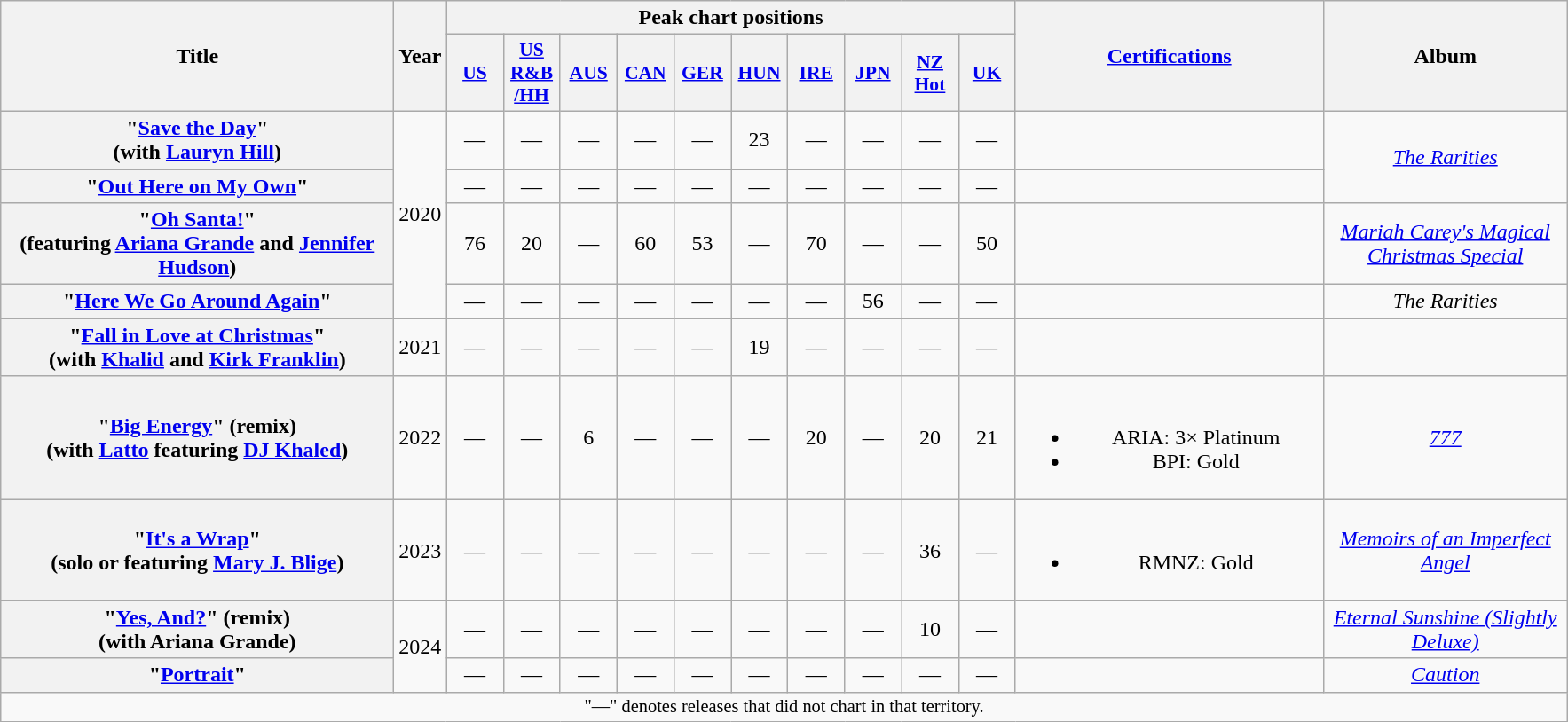<table class="wikitable plainrowheaders" style="text-align:center;">
<tr>
<th scope="col" rowspan="2" style="width:18em;">Title</th>
<th scope="col" rowspan="2">Year</th>
<th scope="col" colspan="10">Peak chart positions</th>
<th scope="col" rowspan="2" style="width:14em;"><a href='#'>Certifications</a></th>
<th scope="col" rowspan="2" style="width:11em;">Album</th>
</tr>
<tr>
<th scope="col" style="width:2.5em; font-size:90%;"><a href='#'>US</a><br></th>
<th scope="col" style="width:2.5em; font-size:90%;"><a href='#'>US<br>R&B<br>/HH</a><br></th>
<th scope="col" style="width:2.5em; font-size:90%;"><a href='#'>AUS</a><br></th>
<th scope="col" style="width:2.5em; font-size:90%;"><a href='#'>CAN</a><br></th>
<th scope="col" style="width:2.5em; font-size:90%;"><a href='#'>GER</a><br></th>
<th scope="col" style="width:2.5em; font-size:90%;"><a href='#'>HUN</a><br></th>
<th scope="col" style="width:2.5em; font-size:90%;"><a href='#'>IRE</a><br></th>
<th scope="col" style="width:2.5em; font-size:90%;"><a href='#'>JPN</a><br></th>
<th scope="col" style="width:2.5em; font-size:90%;"><a href='#'>NZ<br>Hot</a><br></th>
<th scope="col" style="width:2.5em; font-size:90%;"><a href='#'>UK</a><br></th>
</tr>
<tr>
<th scope="row">"<a href='#'>Save the Day</a>"<br><span>(with <a href='#'>Lauryn Hill</a>)</span></th>
<td rowspan="4">2020</td>
<td>—</td>
<td>—</td>
<td>—</td>
<td>—</td>
<td>—</td>
<td>23</td>
<td>—</td>
<td>—</td>
<td>—</td>
<td>—</td>
<td></td>
<td rowspan="2"><em><a href='#'>The Rarities</a></em></td>
</tr>
<tr>
<th scope="row">"<a href='#'>Out Here on My Own</a>"</th>
<td>—</td>
<td>—</td>
<td>—</td>
<td>—</td>
<td>—</td>
<td>—</td>
<td>—</td>
<td>—</td>
<td>—</td>
<td>—</td>
<td></td>
</tr>
<tr>
<th scope="row">"<a href='#'>Oh Santa!</a>" <br><span>(featuring <a href='#'>Ariana Grande</a> and <a href='#'>Jennifer Hudson</a>)</span></th>
<td>76</td>
<td>20</td>
<td>—</td>
<td>60</td>
<td>53</td>
<td>—</td>
<td>70</td>
<td>—</td>
<td>—</td>
<td>50</td>
<td></td>
<td><em><a href='#'>Mariah Carey's Magical Christmas Special</a></em></td>
</tr>
<tr>
<th scope="row">"<a href='#'>Here We Go Around Again</a>"</th>
<td>—</td>
<td>—</td>
<td>—</td>
<td>—</td>
<td>—</td>
<td>—</td>
<td>—</td>
<td>56</td>
<td>—</td>
<td>—</td>
<td></td>
<td><em>The Rarities</em></td>
</tr>
<tr>
<th scope="row">"<a href='#'>Fall in Love at Christmas</a>"<br><span>(with <a href='#'>Khalid</a> and <a href='#'>Kirk Franklin</a>)</span></th>
<td>2021</td>
<td>—</td>
<td>—</td>
<td>—</td>
<td>—</td>
<td>—</td>
<td>19</td>
<td>—</td>
<td>—</td>
<td>—</td>
<td>—</td>
<td></td>
<td></td>
</tr>
<tr>
<th scope="row">"<a href='#'>Big Energy</a>" (remix)<br><span>(with <a href='#'>Latto</a> featuring <a href='#'>DJ Khaled</a>)</span></th>
<td>2022</td>
<td>—</td>
<td>—</td>
<td>6</td>
<td>—</td>
<td>—</td>
<td>—</td>
<td>20</td>
<td>—</td>
<td>20</td>
<td>21</td>
<td><br><ul><li>ARIA: 3× Platinum</li><li>BPI: Gold</li></ul></td>
<td><em><a href='#'>777</a></em></td>
</tr>
<tr>
<th scope="row">"<a href='#'>It's a Wrap</a>"<br><span>(solo or featuring <a href='#'>Mary J. Blige</a>)</span></th>
<td>2023</td>
<td>—</td>
<td>—</td>
<td>—</td>
<td>—</td>
<td>—</td>
<td>—</td>
<td>—</td>
<td>—</td>
<td>36</td>
<td>—</td>
<td><br><ul><li>RMNZ: Gold</li></ul></td>
<td><em><a href='#'>Memoirs of an Imperfect Angel</a></em></td>
</tr>
<tr>
<th scope="row">"<a href='#'>Yes, And?</a>" (remix)<br><span>(with Ariana Grande)</span></th>
<td rowspan="2">2024</td>
<td>—</td>
<td>—</td>
<td>—</td>
<td>—</td>
<td>—</td>
<td>—</td>
<td>—</td>
<td>—</td>
<td>10</td>
<td>—</td>
<td></td>
<td><em><a href='#'>Eternal Sunshine (Slightly Deluxe)</a></em></td>
</tr>
<tr>
<th scope="row">"<a href='#'>Portrait</a>"</th>
<td>—</td>
<td>—</td>
<td>—</td>
<td>—</td>
<td>—</td>
<td>—</td>
<td>—</td>
<td>—</td>
<td>—</td>
<td>—</td>
<td></td>
<td><em><a href='#'>Caution</a></em></td>
</tr>
<tr>
<td align="center" colspan="15" style="font-size:85%">"—" denotes releases that did not chart in that territory.</td>
</tr>
</table>
